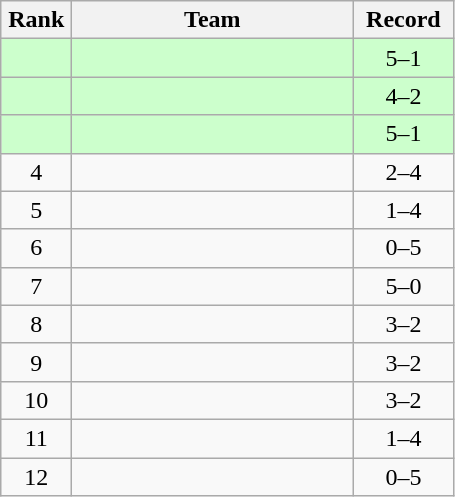<table class="wikitable" style="text-align: center;">
<tr>
<th width=40>Rank</th>
<th width=180>Team</th>
<th width=60>Record</th>
</tr>
<tr bgcolor="#ccffcc">
<td></td>
<td align=left></td>
<td>5–1</td>
</tr>
<tr bgcolor="#ccffcc">
<td></td>
<td align=left></td>
<td>4–2</td>
</tr>
<tr bgcolor="#ccffcc">
<td></td>
<td align=left></td>
<td>5–1</td>
</tr>
<tr>
<td>4</td>
<td align=left></td>
<td>2–4</td>
</tr>
<tr>
<td>5</td>
<td align=left></td>
<td>1–4</td>
</tr>
<tr>
<td>6</td>
<td align=left></td>
<td>0–5</td>
</tr>
<tr>
<td>7</td>
<td align=left></td>
<td>5–0</td>
</tr>
<tr>
<td>8</td>
<td align=left></td>
<td>3–2</td>
</tr>
<tr>
<td>9</td>
<td align=left></td>
<td>3–2</td>
</tr>
<tr>
<td>10</td>
<td align=left></td>
<td>3–2</td>
</tr>
<tr>
<td>11</td>
<td align=left></td>
<td>1–4</td>
</tr>
<tr>
<td>12</td>
<td align=left></td>
<td>0–5</td>
</tr>
</table>
